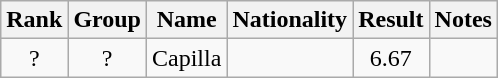<table class="wikitable sortable" style="text-align:center">
<tr>
<th>Rank</th>
<th>Group</th>
<th>Name</th>
<th>Nationality</th>
<th>Result</th>
<th>Notes</th>
</tr>
<tr>
<td>?</td>
<td>?</td>
<td align=left>Capilla</td>
<td align=left></td>
<td>6.67</td>
<td></td>
</tr>
</table>
